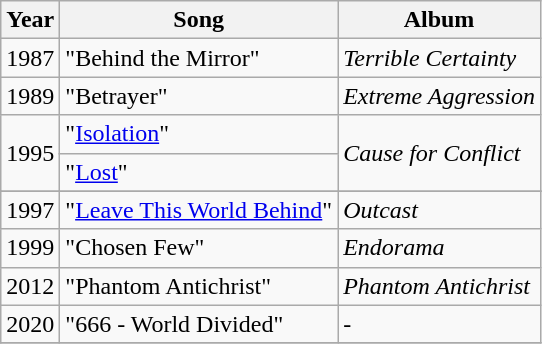<table class="wikitable" border="1">
<tr>
<th>Year</th>
<th>Song</th>
<th>Album</th>
</tr>
<tr>
<td align="center">1987</td>
<td>"Behind the Mirror"</td>
<td><em>Terrible Certainty</em></td>
</tr>
<tr>
<td align="center">1989</td>
<td>"Betrayer"</td>
<td><em>Extreme Aggression</em></td>
</tr>
<tr>
<td align="center" rowspan="2">1995</td>
<td>"<a href='#'>Isolation</a>"</td>
<td rowspan="2"><em>Cause for Conflict</em></td>
</tr>
<tr>
<td>"<a href='#'>Lost</a>"</td>
</tr>
<tr>
</tr>
<tr>
<td align="center">1997</td>
<td>"<a href='#'>Leave This World Behind</a>"</td>
<td><em>Outcast</em></td>
</tr>
<tr>
<td align="center">1999</td>
<td>"Chosen Few"</td>
<td><em>Endorama</em></td>
</tr>
<tr>
<td align="center">2012</td>
<td>"Phantom Antichrist"</td>
<td><em>Phantom Antichrist</em></td>
</tr>
<tr>
<td align="center">2020</td>
<td>"666 - World Divided"</td>
<td>-</td>
</tr>
<tr>
</tr>
</table>
